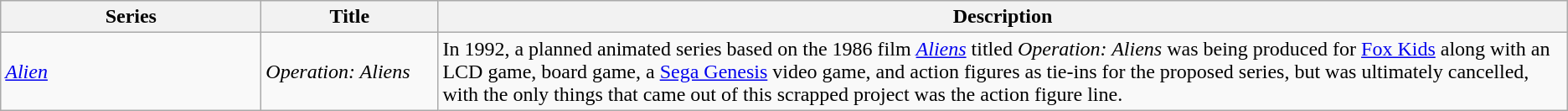<table class="wikitable">
<tr>
<th style="width:150pt;">Series</th>
<th style="width:100pt;">Title</th>
<th>Description</th>
</tr>
<tr>
<td><em><a href='#'>Alien</a></em></td>
<td><em>Operation: Aliens</em></td>
<td>In 1992, a planned animated series based on the 1986 film <em><a href='#'>Aliens</a></em> titled <em>Operation: Aliens</em> was being produced for <a href='#'>Fox Kids</a> along with an LCD game, board game, a <a href='#'>Sega Genesis</a> video game, and action figures as tie-ins for the proposed series, but was ultimately cancelled, with the only things that came out of this scrapped project was the action figure line.</td>
</tr>
</table>
